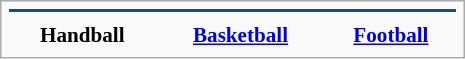<table class="infobox" style="font-size: 88%; width: 22em; text-align: center">
<tr>
<th colspan=3 style="font-size: 125%; background-color: #00529F; color: #FFFFFF"></th>
</tr>
<tr>
<th></th>
<th></th>
<th></th>
</tr>
<tr>
<th>Handball</th>
<th><a href='#'>Basketball</a></th>
<th><a href='#'>Football</a></th>
</tr>
</table>
